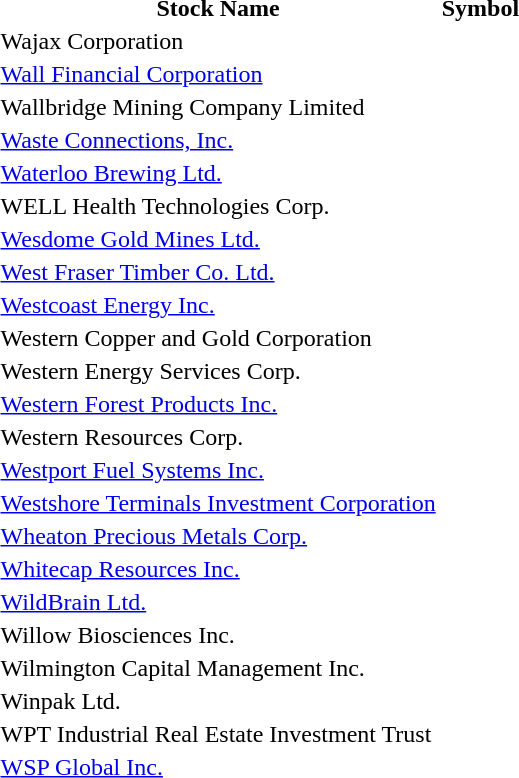<table style="background:transparent;">
<tr>
<th>Stock Name</th>
<th>Symbol</th>
</tr>
<tr --->
<td>Wajax Corporation</td>
<td></td>
</tr>
<tr --->
<td><a href='#'>Wall Financial Corporation</a></td>
<td></td>
</tr>
<tr --->
<td>Wallbridge Mining Company Limited</td>
<td></td>
</tr>
<tr>
<td><a href='#'>Waste Connections, Inc.</a></td>
<td></td>
</tr>
<tr --->
<td><a href='#'>Waterloo Brewing Ltd.</a></td>
<td></td>
</tr>
<tr --->
<td>WELL Health Technologies Corp.</td>
<td></td>
</tr>
<tr --->
<td><a href='#'>Wesdome Gold Mines Ltd.</a></td>
<td></td>
</tr>
<tr --->
<td><a href='#'>West Fraser Timber Co. Ltd.</a></td>
<td></td>
</tr>
<tr --->
<td><a href='#'>Westcoast Energy Inc.</a></td>
<td></td>
</tr>
<tr --->
<td>Western Copper and Gold Corporation</td>
<td></td>
</tr>
<tr --->
<td>Western Energy Services Corp.</td>
<td></td>
</tr>
<tr --->
<td><a href='#'>Western Forest Products Inc.</a></td>
<td></td>
</tr>
<tr --->
<td>Western Resources Corp.</td>
<td></td>
</tr>
<tr --->
<td><a href='#'>Westport Fuel Systems Inc.</a></td>
<td></td>
</tr>
<tr --->
<td><a href='#'>Westshore Terminals Investment Corporation</a></td>
<td></td>
</tr>
<tr>
<td><a href='#'>Wheaton Precious Metals Corp.</a></td>
<td></td>
</tr>
<tr --->
<td><a href='#'>Whitecap Resources Inc.</a></td>
<td></td>
</tr>
<tr --->
<td><a href='#'>WildBrain Ltd.</a></td>
<td></td>
</tr>
<tr --->
<td>Willow Biosciences Inc.</td>
<td></td>
</tr>
<tr --->
<td>Wilmington Capital Management Inc.</td>
<td></td>
</tr>
<tr --->
<td>Winpak Ltd.</td>
<td></td>
</tr>
<tr --->
<td>WPT Industrial Real Estate Investment Trust</td>
<td></td>
</tr>
<tr --->
<td><a href='#'>WSP Global Inc.</a></td>
<td></td>
</tr>
<tr --->
</tr>
</table>
